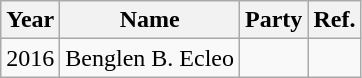<table class=wikitable>
<tr>
<th>Year</th>
<th>Name</th>
<th>Party</th>
<th>Ref.</th>
</tr>
<tr>
<td>2016</td>
<td>Benglen B. Ecleo</td>
<td></td>
<td></td>
</tr>
</table>
